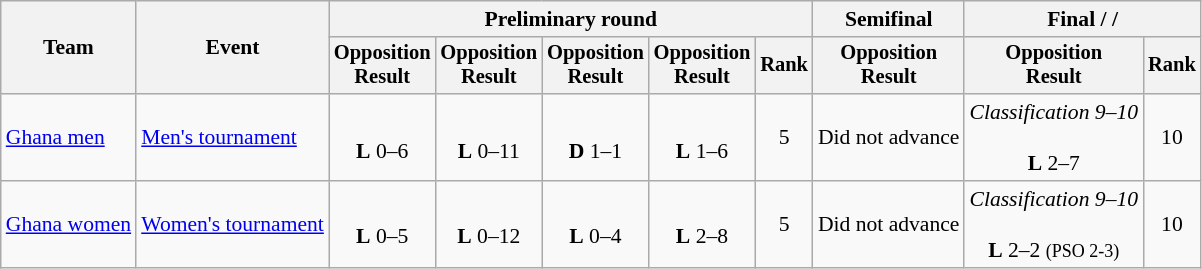<table class=wikitable style=font-size:90%;text-align:center>
<tr>
<th rowspan=2>Team</th>
<th rowspan=2>Event</th>
<th colspan=5>Preliminary round</th>
<th>Semifinal</th>
<th colspan=2>Final /  / </th>
</tr>
<tr style=font-size:95%>
<th>Opposition<br>Result</th>
<th>Opposition<br>Result</th>
<th>Opposition<br>Result</th>
<th>Opposition<br>Result</th>
<th>Rank</th>
<th>Opposition<br>Result</th>
<th>Opposition<br>Result</th>
<th>Rank</th>
</tr>
<tr>
<td align=left><a href='#'>Ghana men</a></td>
<td align=left><a href='#'>Men's tournament</a></td>
<td><br><strong>L</strong> 0–6</td>
<td><br><strong>L</strong> 0–11</td>
<td><br><strong>D</strong> 1–1</td>
<td><br><strong>L</strong> 1–6</td>
<td>5</td>
<td>Did not advance</td>
<td><em>Classification 9–10</em><br><br><strong>L</strong> 2–7</td>
<td>10</td>
</tr>
<tr>
<td align=left><a href='#'>Ghana women</a></td>
<td align=left><a href='#'>Women's tournament</a></td>
<td><br><strong>L</strong> 0–5</td>
<td><br><strong>L</strong> 0–12</td>
<td><br><strong>L</strong> 0–4</td>
<td><br><strong>L</strong> 2–8</td>
<td>5</td>
<td>Did not advance</td>
<td><em>Classification 9–10</em><br><br><strong>L</strong> 2–2 <small>(PSO 2-3)</small></td>
<td>10</td>
</tr>
</table>
